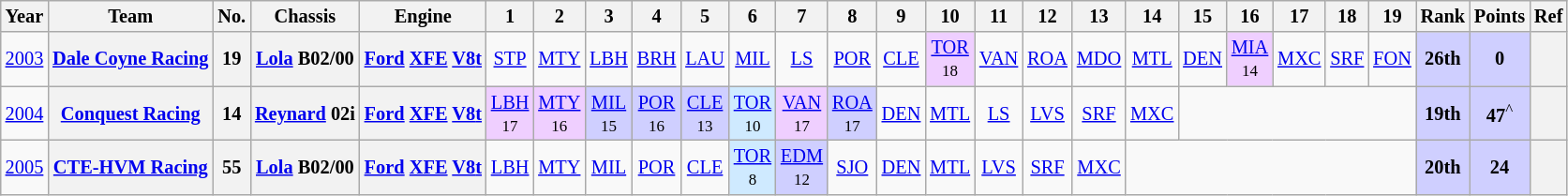<table class="wikitable" style="text-align:center; font-size:85%">
<tr>
<th>Year</th>
<th>Team</th>
<th>No.</th>
<th>Chassis</th>
<th>Engine</th>
<th>1</th>
<th>2</th>
<th>3</th>
<th>4</th>
<th>5</th>
<th>6</th>
<th>7</th>
<th>8</th>
<th>9</th>
<th>10</th>
<th>11</th>
<th>12</th>
<th>13</th>
<th>14</th>
<th>15</th>
<th>16</th>
<th>17</th>
<th>18</th>
<th>19</th>
<th>Rank</th>
<th>Points</th>
<th>Ref</th>
</tr>
<tr>
<td><a href='#'>2003</a></td>
<th nowrap><a href='#'>Dale Coyne Racing</a></th>
<th>19</th>
<th nowrap><a href='#'>Lola</a> B02/00</th>
<th nowrap><a href='#'>Ford</a> <a href='#'>XFE</a> <a href='#'>V8</a><a href='#'>t</a></th>
<td><a href='#'>STP</a></td>
<td><a href='#'>MTY</a></td>
<td><a href='#'>LBH</a></td>
<td><a href='#'>BRH</a></td>
<td><a href='#'>LAU</a></td>
<td><a href='#'>MIL</a></td>
<td><a href='#'>LS</a></td>
<td><a href='#'>POR</a></td>
<td><a href='#'>CLE</a></td>
<td style="background:#EFCFFF;"><a href='#'>TOR</a><br><small>18</small></td>
<td><a href='#'>VAN</a></td>
<td><a href='#'>ROA</a></td>
<td><a href='#'>MDO</a></td>
<td><a href='#'>MTL</a></td>
<td><a href='#'>DEN</a></td>
<td style="background:#EFCFFF;"><a href='#'>MIA</a><br><small>14</small></td>
<td><a href='#'>MXC</a></td>
<td><a href='#'>SRF</a></td>
<td><a href='#'>FON</a></td>
<td style="background:#CFCFFF;"><strong>26th</strong></td>
<td style="background:#CFCFFF;"><strong>0</strong></td>
<th></th>
</tr>
<tr>
<td><a href='#'>2004</a></td>
<th nowrap><a href='#'>Conquest Racing</a></th>
<th>14</th>
<th nowrap><a href='#'>Reynard</a> 02i</th>
<th nowrap><a href='#'>Ford</a> <a href='#'>XFE</a> <a href='#'>V8</a><a href='#'>t</a></th>
<td style="background:#EFCFFF;"><a href='#'>LBH</a><br><small>17</small></td>
<td style="background:#EFCFFF;"><a href='#'>MTY</a><br><small>16</small></td>
<td style="background:#CFCFFF;"><a href='#'>MIL</a><br><small>15</small></td>
<td style="background:#CFCFFF;"><a href='#'>POR</a><br><small>16</small></td>
<td style="background:#CFCFFF;"><a href='#'>CLE</a><br><small>13</small></td>
<td style="background:#CFEAFF;"><a href='#'>TOR</a><br><small>10</small></td>
<td style="background:#EFCFFF;"><a href='#'>VAN</a><br><small>17</small></td>
<td style="background:#CFCFFF;"><a href='#'>ROA</a><br><small>17</small></td>
<td><a href='#'>DEN</a></td>
<td><a href='#'>MTL</a></td>
<td><a href='#'>LS</a></td>
<td><a href='#'>LVS</a></td>
<td><a href='#'>SRF</a></td>
<td><a href='#'>MXC</a></td>
<td colspan=5></td>
<td style="background:#CFCFFF;"><strong>19th</strong></td>
<td style="background:#CFCFFF;"><strong>47</strong><sup>^</sup></td>
<th></th>
</tr>
<tr>
<td><a href='#'>2005</a></td>
<th nowrap><a href='#'>CTE-HVM Racing</a></th>
<th>55</th>
<th nowrap><a href='#'>Lola</a> B02/00</th>
<th nowrap><a href='#'>Ford</a> <a href='#'>XFE</a> <a href='#'>V8</a><a href='#'>t</a></th>
<td><a href='#'>LBH</a></td>
<td><a href='#'>MTY</a></td>
<td><a href='#'>MIL</a></td>
<td><a href='#'>POR</a></td>
<td><a href='#'>CLE</a></td>
<td style="background:#CFEAFF;"><a href='#'>TOR</a><br><small>8</small></td>
<td style="background:#CFCFFF;"><a href='#'>EDM</a><br><small>12</small></td>
<td><a href='#'>SJO</a></td>
<td><a href='#'>DEN</a></td>
<td><a href='#'>MTL</a></td>
<td><a href='#'>LVS</a></td>
<td><a href='#'>SRF</a></td>
<td><a href='#'>MXC</a></td>
<td colspan=6></td>
<td style="background:#CFCFFF;"><strong>20th</strong></td>
<td style="background:#CFCFFF;"><strong>24</strong></td>
<th></th>
</tr>
</table>
